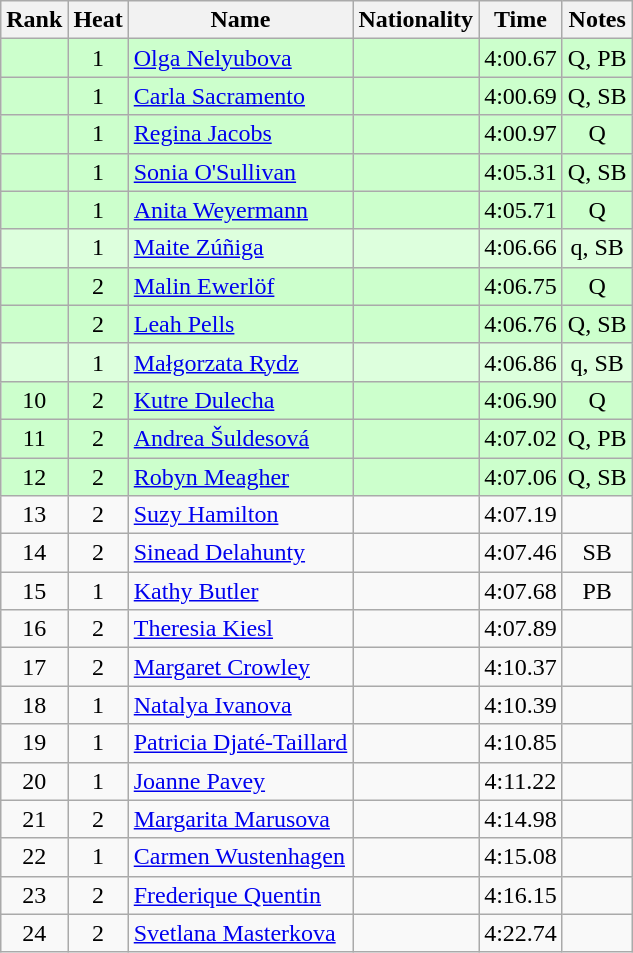<table class="wikitable sortable" style="text-align:center">
<tr>
<th>Rank</th>
<th>Heat</th>
<th>Name</th>
<th>Nationality</th>
<th>Time</th>
<th>Notes</th>
</tr>
<tr bgcolor=ccffcc>
<td></td>
<td>1</td>
<td align=left><a href='#'>Olga Nelyubova</a></td>
<td align=left></td>
<td>4:00.67</td>
<td>Q, PB</td>
</tr>
<tr bgcolor=ccffcc>
<td></td>
<td>1</td>
<td align=left><a href='#'>Carla Sacramento</a></td>
<td align=left></td>
<td>4:00.69</td>
<td>Q, SB</td>
</tr>
<tr bgcolor=ccffcc>
<td></td>
<td>1</td>
<td align=left><a href='#'>Regina Jacobs</a></td>
<td align=left></td>
<td>4:00.97</td>
<td>Q</td>
</tr>
<tr bgcolor=ccffcc>
<td></td>
<td>1</td>
<td align=left><a href='#'>Sonia O'Sullivan</a></td>
<td align=left></td>
<td>4:05.31</td>
<td>Q, SB</td>
</tr>
<tr bgcolor=ccffcc>
<td></td>
<td>1</td>
<td align=left><a href='#'>Anita Weyermann</a></td>
<td align=left></td>
<td>4:05.71</td>
<td>Q</td>
</tr>
<tr bgcolor=ddffdd>
<td></td>
<td>1</td>
<td align=left><a href='#'>Maite Zúñiga</a></td>
<td align=left></td>
<td>4:06.66</td>
<td>q, SB</td>
</tr>
<tr bgcolor=ccffcc>
<td></td>
<td>2</td>
<td align=left><a href='#'>Malin Ewerlöf</a></td>
<td align=left></td>
<td>4:06.75</td>
<td>Q</td>
</tr>
<tr bgcolor=ccffcc>
<td></td>
<td>2</td>
<td align=left><a href='#'>Leah Pells</a></td>
<td align=left></td>
<td>4:06.76</td>
<td>Q, SB</td>
</tr>
<tr bgcolor=ddffdd>
<td></td>
<td>1</td>
<td align=left><a href='#'>Małgorzata Rydz</a></td>
<td align=left></td>
<td>4:06.86</td>
<td>q, SB</td>
</tr>
<tr bgcolor=ccffcc>
<td>10</td>
<td>2</td>
<td align=left><a href='#'>Kutre Dulecha</a></td>
<td align=left></td>
<td>4:06.90</td>
<td>Q</td>
</tr>
<tr bgcolor=ccffcc>
<td>11</td>
<td>2</td>
<td align=left><a href='#'>Andrea Šuldesová</a></td>
<td align=left></td>
<td>4:07.02</td>
<td>Q, PB</td>
</tr>
<tr bgcolor=ccffcc>
<td>12</td>
<td>2</td>
<td align=left><a href='#'>Robyn Meagher</a></td>
<td align=left></td>
<td>4:07.06</td>
<td>Q, SB</td>
</tr>
<tr>
<td>13</td>
<td>2</td>
<td align=left><a href='#'>Suzy Hamilton</a></td>
<td align=left></td>
<td>4:07.19</td>
<td></td>
</tr>
<tr>
<td>14</td>
<td>2</td>
<td align=left><a href='#'>Sinead Delahunty</a></td>
<td align=left></td>
<td>4:07.46</td>
<td>SB</td>
</tr>
<tr>
<td>15</td>
<td>1</td>
<td align=left><a href='#'>Kathy Butler</a></td>
<td align=left></td>
<td>4:07.68</td>
<td>PB</td>
</tr>
<tr>
<td>16</td>
<td>2</td>
<td align=left><a href='#'>Theresia Kiesl</a></td>
<td align=left></td>
<td>4:07.89</td>
<td></td>
</tr>
<tr>
<td>17</td>
<td>2</td>
<td align=left><a href='#'>Margaret Crowley</a></td>
<td align=left></td>
<td>4:10.37</td>
<td></td>
</tr>
<tr>
<td>18</td>
<td>1</td>
<td align=left><a href='#'>Natalya Ivanova</a></td>
<td align=left></td>
<td>4:10.39</td>
<td></td>
</tr>
<tr>
<td>19</td>
<td>1</td>
<td align=left><a href='#'>Patricia Djaté-Taillard</a></td>
<td align=left></td>
<td>4:10.85</td>
<td></td>
</tr>
<tr>
<td>20</td>
<td>1</td>
<td align=left><a href='#'>Joanne Pavey</a></td>
<td align=left></td>
<td>4:11.22</td>
<td></td>
</tr>
<tr>
<td>21</td>
<td>2</td>
<td align=left><a href='#'>Margarita Marusova</a></td>
<td align=left></td>
<td>4:14.98</td>
<td></td>
</tr>
<tr>
<td>22</td>
<td>1</td>
<td align=left><a href='#'>Carmen Wustenhagen</a></td>
<td align=left></td>
<td>4:15.08</td>
<td></td>
</tr>
<tr>
<td>23</td>
<td>2</td>
<td align=left><a href='#'>Frederique Quentin</a></td>
<td align=left></td>
<td>4:16.15</td>
<td></td>
</tr>
<tr>
<td>24</td>
<td>2</td>
<td align=left><a href='#'>Svetlana Masterkova</a></td>
<td align=left></td>
<td>4:22.74</td>
<td></td>
</tr>
</table>
